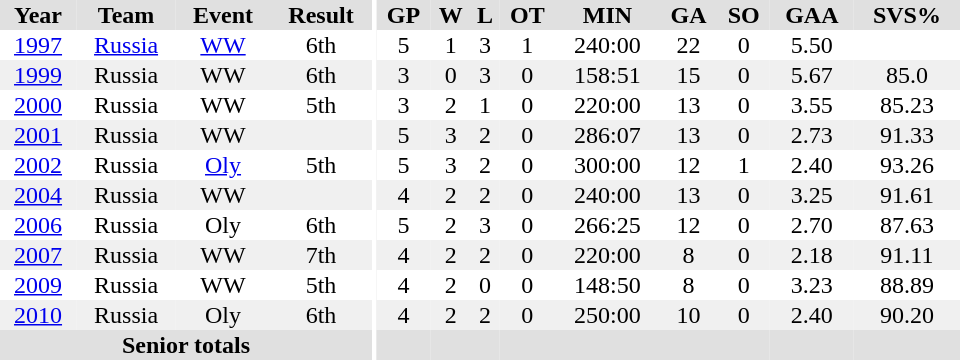<table border="0" cellpadding="1" cellspacing="0" ID="Table3" style="text-align:center; width:40em">
<tr ALIGN="centre" bgcolor="#e0e0e0">
<th>Year</th>
<th>Team</th>
<th>Event</th>
<th>Result</th>
<th rowspan="99" bgcolor="#ffffff"></th>
<th>GP</th>
<th>W</th>
<th>L</th>
<th>OT</th>
<th>MIN</th>
<th>GA</th>
<th>SO</th>
<th>GAA</th>
<th>SVS%</th>
</tr>
<tr>
<td><a href='#'>1997</a></td>
<td><a href='#'>Russia</a></td>
<td><a href='#'>WW</a></td>
<td>6th</td>
<td>5</td>
<td>1</td>
<td>3</td>
<td>1</td>
<td>240:00</td>
<td>22</td>
<td>0</td>
<td>5.50</td>
<td></td>
</tr>
<tr bgcolor="#f0f0f0">
<td><a href='#'>1999</a></td>
<td>Russia</td>
<td>WW</td>
<td>6th</td>
<td>3</td>
<td>0</td>
<td>3</td>
<td>0</td>
<td>158:51</td>
<td>15</td>
<td>0</td>
<td>5.67</td>
<td>85.0</td>
</tr>
<tr>
<td><a href='#'>2000</a></td>
<td>Russia</td>
<td>WW</td>
<td>5th</td>
<td>3</td>
<td>2</td>
<td>1</td>
<td>0</td>
<td>220:00</td>
<td>13</td>
<td>0</td>
<td>3.55</td>
<td>85.23</td>
</tr>
<tr bgcolor="#f0f0f0">
<td><a href='#'>2001</a></td>
<td>Russia</td>
<td>WW</td>
<td></td>
<td>5</td>
<td>3</td>
<td>2</td>
<td>0</td>
<td>286:07</td>
<td>13</td>
<td>0</td>
<td>2.73</td>
<td>91.33</td>
</tr>
<tr>
<td><a href='#'>2002</a></td>
<td>Russia</td>
<td><a href='#'>Oly</a></td>
<td>5th</td>
<td>5</td>
<td>3</td>
<td>2</td>
<td>0</td>
<td>300:00</td>
<td>12</td>
<td>1</td>
<td>2.40</td>
<td>93.26</td>
</tr>
<tr bgcolor="#f0f0f0">
<td><a href='#'>2004</a></td>
<td>Russia</td>
<td>WW</td>
<td></td>
<td>4</td>
<td>2</td>
<td>2</td>
<td>0</td>
<td>240:00</td>
<td>13</td>
<td>0</td>
<td>3.25</td>
<td>91.61</td>
</tr>
<tr>
<td><a href='#'>2006</a></td>
<td>Russia</td>
<td>Oly</td>
<td>6th</td>
<td>5</td>
<td>2</td>
<td>3</td>
<td>0</td>
<td>266:25</td>
<td>12</td>
<td>0</td>
<td>2.70</td>
<td>87.63</td>
</tr>
<tr bgcolor="#f0f0f0">
<td><a href='#'>2007</a></td>
<td>Russia</td>
<td>WW</td>
<td>7th</td>
<td>4</td>
<td>2</td>
<td>2</td>
<td>0</td>
<td>220:00</td>
<td>8</td>
<td>0</td>
<td>2.18</td>
<td>91.11</td>
</tr>
<tr>
<td><a href='#'>2009</a></td>
<td>Russia</td>
<td>WW</td>
<td>5th</td>
<td>4</td>
<td>2</td>
<td>0</td>
<td>0</td>
<td>148:50</td>
<td>8</td>
<td>0</td>
<td>3.23</td>
<td>88.89</td>
</tr>
<tr bgcolor="#f0f0f0">
<td><a href='#'>2010</a></td>
<td>Russia</td>
<td>Oly</td>
<td>6th</td>
<td>4</td>
<td>2</td>
<td>2</td>
<td>0</td>
<td>250:00</td>
<td>10</td>
<td>0</td>
<td>2.40</td>
<td>90.20</td>
</tr>
<tr ALIGN="centre" bgcolor="#e0e0e0">
<th colspan=4>Senior totals</th>
<th></th>
<th></th>
<th></th>
<th></th>
<th></th>
<th></th>
<th></th>
<th></th>
<th></th>
</tr>
</table>
